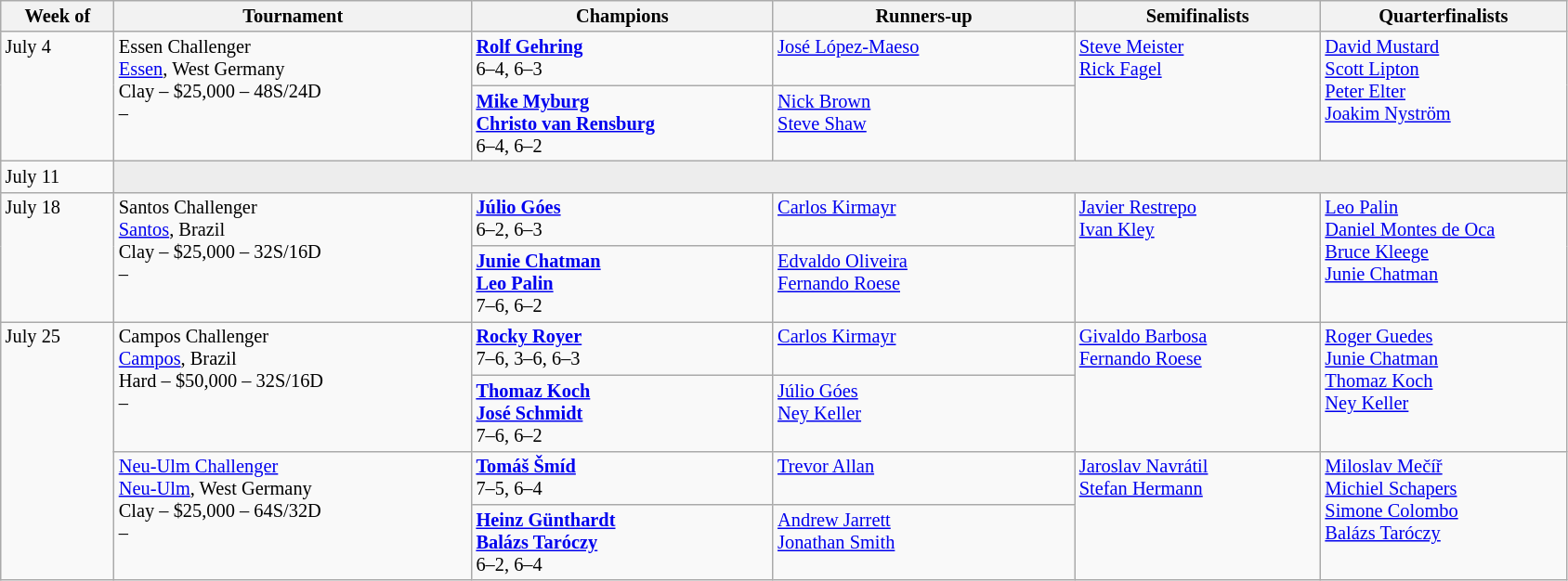<table class="wikitable" style="font-size:85%;">
<tr>
<th width="75">Week of</th>
<th width="250">Tournament</th>
<th width="210">Champions</th>
<th width="210">Runners-up</th>
<th width="170">Semifinalists</th>
<th width="170">Quarterfinalists</th>
</tr>
<tr valign="top">
<td rowspan="2">July 4</td>
<td rowspan="2">Essen Challenger<br> <a href='#'>Essen</a>, West Germany<br>Clay – $25,000 – 48S/24D<br>  – </td>
<td> <strong><a href='#'>Rolf Gehring</a></strong> <br>6–4, 6–3</td>
<td> <a href='#'>José López-Maeso</a></td>
<td rowspan="2"> <a href='#'>Steve Meister</a> <br>  <a href='#'>Rick Fagel</a></td>
<td rowspan="2"> <a href='#'>David Mustard</a> <br>  <a href='#'>Scott Lipton</a> <br> <a href='#'>Peter Elter</a> <br>  <a href='#'>Joakim Nyström</a></td>
</tr>
<tr valign="top">
<td> <strong><a href='#'>Mike Myburg</a></strong> <br> <strong><a href='#'>Christo van Rensburg</a></strong><br>6–4, 6–2</td>
<td> <a href='#'>Nick Brown</a> <br> <a href='#'>Steve Shaw</a></td>
</tr>
<tr valign="top">
<td rowspan="1">July 11</td>
<td colspan="5" bgcolor="#ededed"></td>
</tr>
<tr valign="top">
<td rowspan="2">July 18</td>
<td rowspan="2">Santos Challenger<br> <a href='#'>Santos</a>, Brazil<br>Clay – $25,000 – 32S/16D<br>  – </td>
<td> <strong><a href='#'>Júlio Góes</a></strong> <br>6–2, 6–3</td>
<td> <a href='#'>Carlos Kirmayr</a></td>
<td rowspan="2"> <a href='#'>Javier Restrepo</a> <br>  <a href='#'>Ivan Kley</a></td>
<td rowspan="2"> <a href='#'>Leo Palin</a> <br>  <a href='#'>Daniel Montes de Oca</a> <br> <a href='#'>Bruce Kleege</a> <br>  <a href='#'>Junie Chatman</a></td>
</tr>
<tr valign="top">
<td> <strong><a href='#'>Junie Chatman</a></strong> <br> <strong><a href='#'>Leo Palin</a></strong><br>7–6, 6–2</td>
<td> <a href='#'>Edvaldo Oliveira</a> <br> <a href='#'>Fernando Roese</a></td>
</tr>
<tr valign="top">
<td rowspan="4">July 25</td>
<td rowspan="2">Campos Challenger<br> <a href='#'>Campos</a>, Brazil<br>Hard – $50,000 – 32S/16D<br>  – </td>
<td> <strong><a href='#'>Rocky Royer</a></strong> <br>7–6, 3–6, 6–3</td>
<td> <a href='#'>Carlos Kirmayr</a></td>
<td rowspan="2"> <a href='#'>Givaldo Barbosa</a> <br>  <a href='#'>Fernando Roese</a></td>
<td rowspan="2"> <a href='#'>Roger Guedes</a> <br>  <a href='#'>Junie Chatman</a> <br> <a href='#'>Thomaz Koch</a> <br>  <a href='#'>Ney Keller</a></td>
</tr>
<tr valign="top">
<td> <strong><a href='#'>Thomaz Koch</a></strong> <br> <strong><a href='#'>José Schmidt</a></strong><br>7–6, 6–2</td>
<td> <a href='#'>Júlio Góes</a> <br> <a href='#'>Ney Keller</a></td>
</tr>
<tr valign="top">
<td rowspan="2"><a href='#'>Neu-Ulm Challenger</a><br> <a href='#'>Neu-Ulm</a>, West Germany<br>Clay – $25,000 – 64S/32D<br>  – </td>
<td> <strong><a href='#'>Tomáš Šmíd</a></strong> <br>7–5, 6–4</td>
<td> <a href='#'>Trevor Allan</a></td>
<td rowspan="2"> <a href='#'>Jaroslav Navrátil</a> <br>  <a href='#'>Stefan Hermann</a></td>
<td rowspan="2"> <a href='#'>Miloslav Mečíř</a> <br>  <a href='#'>Michiel Schapers</a> <br> <a href='#'>Simone Colombo</a> <br>  <a href='#'>Balázs Taróczy</a></td>
</tr>
<tr valign="top">
<td> <strong><a href='#'>Heinz Günthardt</a></strong> <br> <strong><a href='#'>Balázs Taróczy</a></strong><br>6–2, 6–4</td>
<td> <a href='#'>Andrew Jarrett</a> <br> <a href='#'>Jonathan Smith</a></td>
</tr>
</table>
